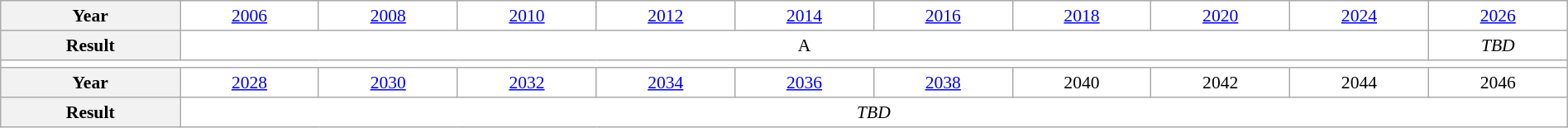<table class="wikitable" style="text-align:center; font-size:90%; background:white;" width="100%">
<tr>
<th>Year</th>
<td><a href='#'>2006</a></td>
<td><a href='#'>2008</a></td>
<td><a href='#'>2010</a></td>
<td><a href='#'>2012</a></td>
<td><a href='#'>2014</a></td>
<td><a href='#'>2016</a></td>
<td><a href='#'>2018</a></td>
<td><a href='#'>2020</a></td>
<td><a href='#'>2024</a></td>
<td><a href='#'>2026</a></td>
</tr>
<tr>
<th>Result</th>
<td colspan="9">A</td>
<td><em>TBD</em></td>
</tr>
<tr>
<td colspan="11"></td>
</tr>
<tr>
<th>Year</th>
<td><a href='#'>2028</a></td>
<td><a href='#'>2030</a></td>
<td><a href='#'>2032</a></td>
<td><a href='#'>2034</a></td>
<td><a href='#'>2036</a></td>
<td><a href='#'>2038</a></td>
<td>2040</td>
<td>2042</td>
<td>2044</td>
<td>2046</td>
</tr>
<tr>
<th>Result</th>
<td colspan="10"><em>TBD</em></td>
</tr>
</table>
